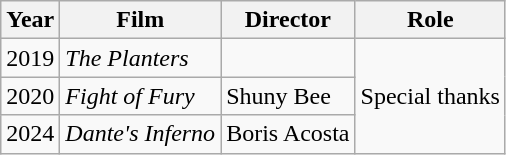<table class="wikitable">
<tr>
<th>Year</th>
<th>Film</th>
<th>Director</th>
<th>Role</th>
</tr>
<tr>
<td>2019</td>
<td><em>The Planters</em></td>
<td></td>
<td rowspan=3>Special thanks</td>
</tr>
<tr>
<td>2020</td>
<td><em>Fight of Fury</em></td>
<td>Shuny Bee</td>
</tr>
<tr>
<td>2024</td>
<td><em>Dante's Inferno</em></td>
<td>Boris Acosta</td>
</tr>
</table>
